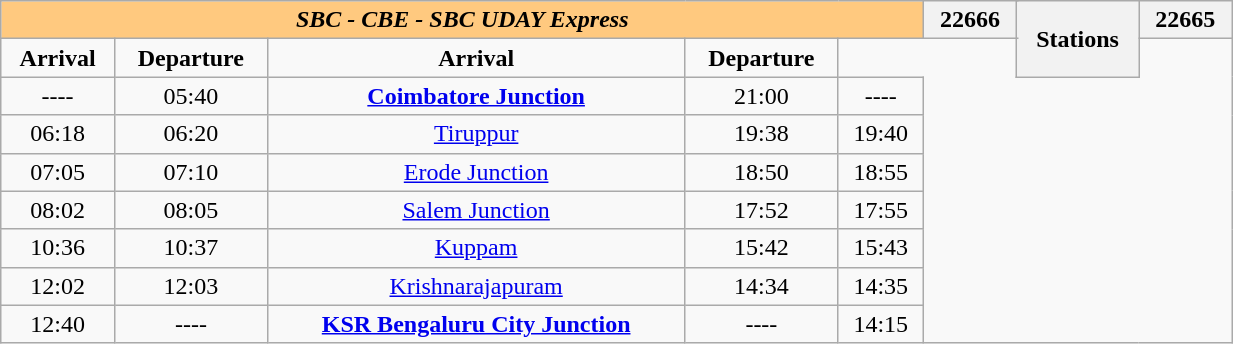<table class="wikitable" width="65%" style="text-align: center;">
<tr>
<th colspan="5" align="center" style="background:#FFC97F;"><span><em>SBC - CBE - SBC UDAY Express</em></span></th>
<th colspan="2">22666</th>
<th rowspan="2">Stations</th>
<th colspan="2">22665</th>
</tr>
<tr>
<td><strong>Arrival</strong></td>
<td><strong>Departure</strong></td>
<td><strong>Arrival</strong></td>
<td><strong>Departure</strong></td>
</tr>
<tr>
<td>----</td>
<td>05:40</td>
<td><strong><a href='#'>Coimbatore Junction</a></strong></td>
<td>21:00</td>
<td>----</td>
</tr>
<tr>
<td>06:18</td>
<td>06:20</td>
<td><a href='#'>Tiruppur</a></td>
<td>19:38</td>
<td>19:40</td>
</tr>
<tr>
<td>07:05</td>
<td>07:10</td>
<td><a href='#'>Erode Junction</a></td>
<td>18:50</td>
<td>18:55</td>
</tr>
<tr>
<td>08:02</td>
<td>08:05</td>
<td><a href='#'>Salem Junction</a></td>
<td>17:52</td>
<td>17:55</td>
</tr>
<tr>
<td>10:36</td>
<td>10:37</td>
<td><a href='#'>Kuppam</a></td>
<td>15:42</td>
<td>15:43</td>
</tr>
<tr>
<td>12:02</td>
<td>12:03</td>
<td><a href='#'>Krishnarajapuram</a></td>
<td>14:34</td>
<td>14:35</td>
</tr>
<tr>
<td>12:40</td>
<td>----</td>
<td><strong> <a href='#'>KSR Bengaluru City Junction</a></strong></td>
<td>----</td>
<td>14:15</td>
</tr>
</table>
